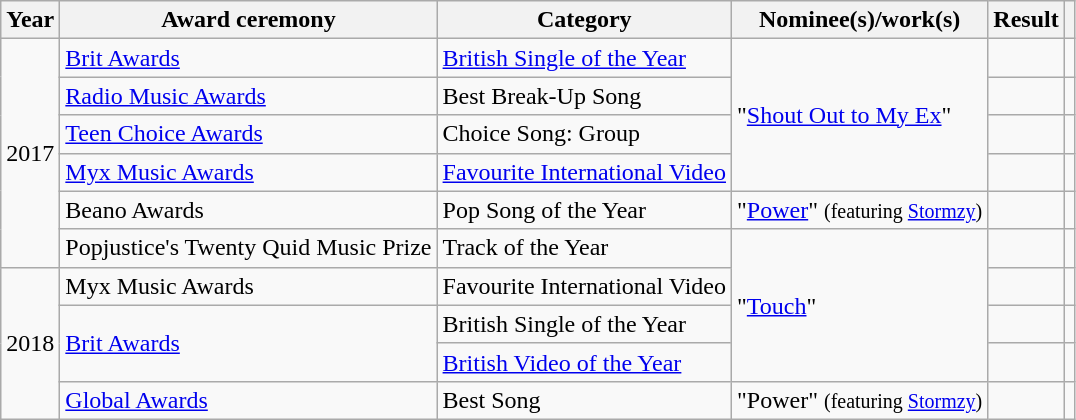<table class="wikitable sortable plainrowheaders">
<tr>
<th scope="col">Year</th>
<th scope="col">Award ceremony</th>
<th scope="col">Category</th>
<th scope="col">Nominee(s)/work(s)</th>
<th scope="col">Result</th>
<th scope="col" class="unsortable"></th>
</tr>
<tr>
<td rowspan="6">2017</td>
<td><a href='#'>Brit Awards</a></td>
<td><a href='#'>British Single of the Year</a></td>
<td rowspan="4">"<a href='#'>Shout Out to My Ex</a>"</td>
<td></td>
<td style="text-align:center;"></td>
</tr>
<tr>
<td><a href='#'>Radio Music Awards</a></td>
<td>Best Break-Up Song</td>
<td></td>
<td style="text-align:center;"></td>
</tr>
<tr>
<td><a href='#'>Teen Choice Awards</a></td>
<td>Choice Song: Group</td>
<td></td>
<td style="text-align:center;"></td>
</tr>
<tr>
<td><a href='#'>Myx Music Awards</a></td>
<td><a href='#'>Favourite International Video</a></td>
<td></td>
<td style="text-align:center;"></td>
</tr>
<tr>
<td>Beano Awards</td>
<td>Pop Song of the Year</td>
<td>"<a href='#'>Power</a>" <small> (featuring <a href='#'>Stormzy</a>) </small></td>
<td></td>
<td style="text-align:center;"></td>
</tr>
<tr>
<td>Popjustice's Twenty Quid Music Prize</td>
<td>Track of the Year</td>
<td rowspan="4">"<a href='#'>Touch</a>"</td>
<td></td>
<td style="text-align:center;"></td>
</tr>
<tr>
<td rowspan="4">2018</td>
<td>Myx Music Awards</td>
<td Myx Music Award for Favorite International Video>Favourite International Video</td>
<td></td>
<td style="text-align:center;"></td>
</tr>
<tr>
<td rowspan="2"><a href='#'>Brit Awards</a></td>
<td>British Single of the Year</td>
<td></td>
<td style="text-align:center;"></td>
</tr>
<tr>
<td><a href='#'>British Video of the Year</a></td>
<td></td>
<td style="text-align:center;"></td>
</tr>
<tr>
<td><a href='#'>Global Awards</a></td>
<td>Best Song</td>
<td>"Power" <small> (featuring <a href='#'>Stormzy</a>) </small></td>
<td></td>
<td style="text-align:center;"></td>
</tr>
</table>
